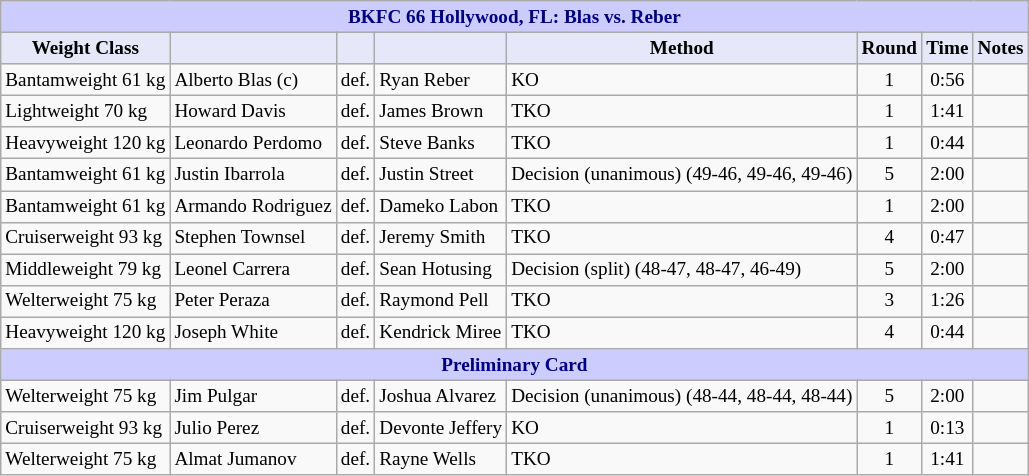<table class="wikitable" style="font-size: 80%;">
<tr>
<th colspan="8" style="background-color: #ccf; color: #000080; text-align: center;"><strong>BKFC 66 Hollywood, FL: Blas vs. Reber</strong></th>
</tr>
<tr>
<th colspan="1" style="background-color: #E6E8FA; color: #000000; text-align: center;">Weight Class</th>
<th colspan="1" style="background-color: #E6E8FA; color: #000000; text-align: center;"></th>
<th colspan="1" style="background-color: #E6E8FA; color: #000000; text-align: center;"></th>
<th colspan="1" style="background-color: #E6E8FA; color: #000000; text-align: center;"></th>
<th colspan="1" style="background-color: #E6E8FA; color: #000000; text-align: center;">Method</th>
<th colspan="1" style="background-color: #E6E8FA; color: #000000; text-align: center;">Round</th>
<th colspan="1" style="background-color: #E6E8FA; color: #000000; text-align: center;">Time</th>
<th colspan="1" style="background-color: #E6E8FA; color: #000000; text-align: center;">Notes</th>
</tr>
<tr>
<td>Bantamweight 61 kg</td>
<td> Alberto Blas (c)</td>
<td align="center">def.</td>
<td> Ryan Reber</td>
<td>KO</td>
<td align="center">1</td>
<td align="center">0:56</td>
<td></td>
</tr>
<tr>
<td>Lightweight 70 kg</td>
<td> Howard Davis</td>
<td>def.</td>
<td> James Brown</td>
<td>TKO</td>
<td align="center">1</td>
<td align="center">1:41</td>
<td></td>
</tr>
<tr>
<td>Heavyweight 120 kg</td>
<td> Leonardo Perdomo</td>
<td>def.</td>
<td> Steve Banks</td>
<td>TKO</td>
<td align="center">1</td>
<td align="center">0:44</td>
<td></td>
</tr>
<tr>
<td>Bantamweight 61 kg</td>
<td> Justin Ibarrola</td>
<td>def.</td>
<td> Justin Street</td>
<td>Decision (unanimous) (49-46, 49-46, 49-46)</td>
<td align="center">5</td>
<td align="center">2:00</td>
<td></td>
</tr>
<tr>
<td>Bantamweight 61 kg</td>
<td> Armando Rodriguez</td>
<td>def.</td>
<td> Dameko Labon</td>
<td>TKO</td>
<td align="center">1</td>
<td align="center">2:00</td>
<td></td>
</tr>
<tr>
<td>Cruiserweight 93 kg</td>
<td> Stephen Townsel</td>
<td>def.</td>
<td> Jeremy Smith</td>
<td>TKO</td>
<td align="center">4</td>
<td align="center">0:47</td>
<td></td>
</tr>
<tr>
<td>Middleweight 79 kg</td>
<td> Leonel Carrera</td>
<td>def.</td>
<td> Sean Hotusing</td>
<td>Decision (split) (48-47, 48-47, 46-49)</td>
<td align="center">5</td>
<td align="center">2:00</td>
<td></td>
</tr>
<tr>
<td>Welterweight 75 kg</td>
<td> Peter Peraza</td>
<td>def.</td>
<td> Raymond Pell</td>
<td>TKO</td>
<td align="center">3</td>
<td align="center">1:26</td>
<td></td>
</tr>
<tr>
<td>Heavyweight 120 kg</td>
<td> Joseph White</td>
<td>def.</td>
<td> Kendrick Miree</td>
<td>TKO</td>
<td align="center">4</td>
<td align="center">0:44</td>
<td></td>
</tr>
<tr>
<th colspan="8" style="background-color: #ccf; color: #000080; text-align: center;"><strong>Preliminary Card</strong></th>
</tr>
<tr>
<td>Welterweight 75 kg</td>
<td> Jim Pulgar</td>
<td>def.</td>
<td> Joshua Alvarez</td>
<td>Decision (unanimous) (48-44, 48-44, 48-44)</td>
<td align="center">5</td>
<td align="center">2:00</td>
<td></td>
</tr>
<tr>
<td>Cruiserweight 93 kg</td>
<td> Julio Perez</td>
<td>def.</td>
<td> Devonte Jeffery</td>
<td>KO</td>
<td align="center">1</td>
<td align="center">0:13</td>
<td></td>
</tr>
<tr>
<td>Welterweight 75 kg</td>
<td> Almat Jumanov</td>
<td>def.</td>
<td> Rayne Wells</td>
<td>TKO</td>
<td align="center">1</td>
<td align="center">1:41</td>
<td></td>
</tr>
</table>
